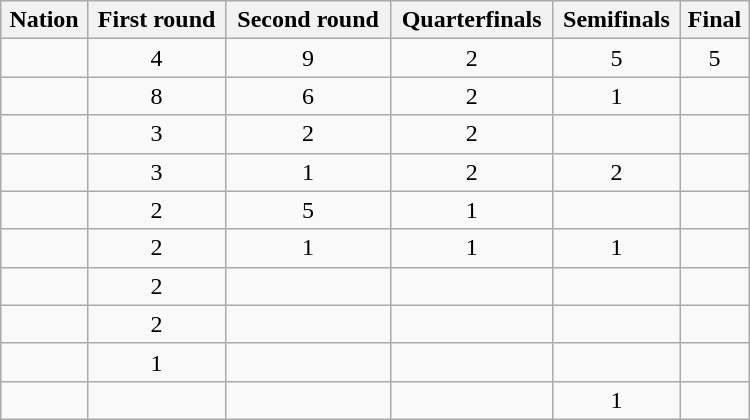<table class="wikitable sortable" style="text-align: center; width:500px ">
<tr>
<th>Nation</th>
<th>First round</th>
<th>Second round</th>
<th>Quarterfinals</th>
<th>Semifinals</th>
<th>Final</th>
</tr>
<tr>
<td></td>
<td>4</td>
<td>9</td>
<td>2</td>
<td>5</td>
<td>5</td>
</tr>
<tr>
<td></td>
<td>8</td>
<td>6</td>
<td>2</td>
<td>1</td>
<td></td>
</tr>
<tr>
<td></td>
<td>3</td>
<td>2</td>
<td>2</td>
<td></td>
<td></td>
</tr>
<tr>
<td></td>
<td>3</td>
<td>1</td>
<td>2</td>
<td>2</td>
<td></td>
</tr>
<tr>
<td></td>
<td>2</td>
<td>5</td>
<td>1</td>
<td></td>
<td></td>
</tr>
<tr>
<td></td>
<td>2</td>
<td>1</td>
<td>1</td>
<td>1</td>
<td></td>
</tr>
<tr>
<td></td>
<td>2</td>
<td></td>
<td></td>
<td></td>
<td></td>
</tr>
<tr>
<td></td>
<td>2</td>
<td></td>
<td></td>
<td></td>
<td></td>
</tr>
<tr>
<td></td>
<td>1</td>
<td></td>
<td></td>
<td></td>
<td></td>
</tr>
<tr>
<td></td>
<td></td>
<td></td>
<td></td>
<td>1</td>
<td></td>
</tr>
</table>
